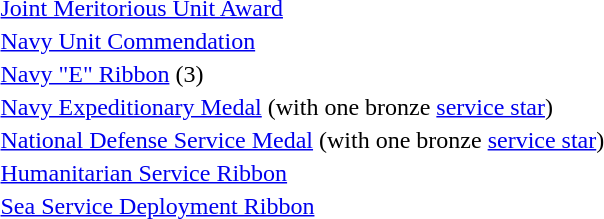<table>
<tr>
<td></td>
<td><a href='#'>Joint Meritorious Unit Award</a></td>
</tr>
<tr>
<td></td>
<td><a href='#'>Navy Unit Commendation</a></td>
</tr>
<tr>
<td></td>
<td><a href='#'>Navy "E" Ribbon</a> (3)</td>
</tr>
<tr>
<td></td>
<td><a href='#'>Navy Expeditionary Medal</a> (with one bronze <a href='#'>service star</a>)</td>
</tr>
<tr>
<td></td>
<td><a href='#'>National Defense Service Medal</a> (with one bronze <a href='#'>service star</a>)</td>
</tr>
<tr>
<td></td>
<td><a href='#'>Humanitarian Service Ribbon</a></td>
</tr>
<tr>
<td></td>
<td><a href='#'>Sea Service Deployment Ribbon</a></td>
</tr>
</table>
